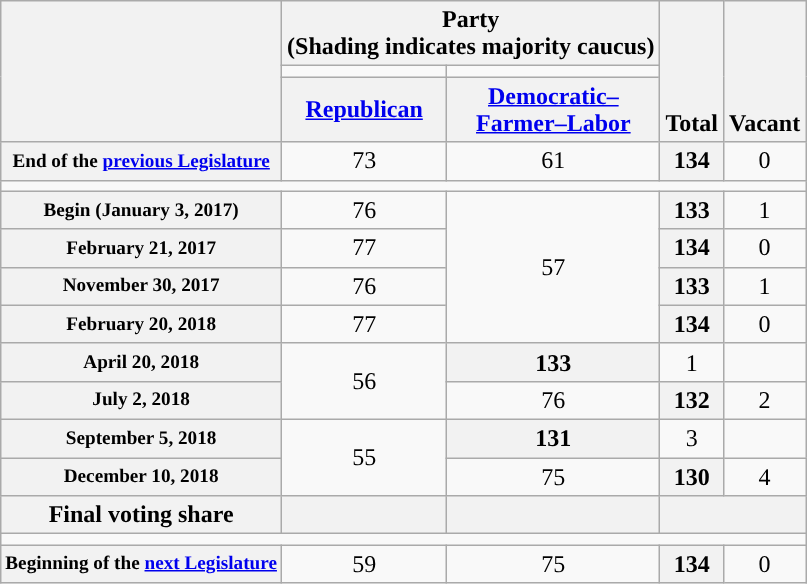<table class=wikitable style="text-align:center">
<tr style="vertical-align:bottom;">
<th rowspan=3></th>
<th colspan=2>Party <div>(Shading indicates majority caucus)</div></th>
<th rowspan=3>Total</th>
<th rowspan=3>Vacant</th>
</tr>
<tr>
<td style="background-color:"></td>
<td style="background-color:"></td>
</tr>
<tr>
<th><a href='#'>Republican</a></th>
<th><a href='#'>Democratic–<br>Farmer–Labor</a></th>
</tr>
<tr>
<th nowrap style="font-size:80%">End of the <a href='#'>previous Legislature</a></th>
<td>73</td>
<td>61</td>
<th>134</th>
<td>0</td>
</tr>
<tr>
<td colspan=5></td>
</tr>
<tr>
<th nowrap style="font-size:80%">Begin (January 3, 2017)</th>
<td>76</td>
<td rowspan="4">57</td>
<th>133</th>
<td>1</td>
</tr>
<tr>
<th nowrap style="font-size:80%">February 21, 2017</th>
<td>77</td>
<th>134</th>
<td>0</td>
</tr>
<tr>
<th nowrap style="font-size:80%">November 30, 2017</th>
<td>76</td>
<th>133</th>
<td>1</td>
</tr>
<tr>
<th nowrap style="font-size:80%">February 20, 2018</th>
<td>77</td>
<th>134</th>
<td>0</td>
</tr>
<tr>
<th nowrap style="font-size:80%">April 20, 2018</th>
<td rowspan="2">56</td>
<th>133</th>
<td>1</td>
</tr>
<tr>
<th nowrap style="font-size:80%">July 2, 2018</th>
<td>76</td>
<th>132</th>
<td>2</td>
</tr>
<tr>
<th nowrap style="font-size:80%">September 5, 2018</th>
<td rowspan="2">55</td>
<th>131</th>
<td>3</td>
</tr>
<tr>
<th nowrap style="font-size:80%">December 10, 2018</th>
<td>75</td>
<th>130</th>
<td>4</td>
</tr>
<tr>
<th>Final voting share</th>
<th></th>
<th></th>
<th colspan="2"></th>
</tr>
<tr>
<td colspan="5"></td>
</tr>
<tr>
<th nowrap style="font-size:80%">Beginning of the <a href='#'>next Legislature</a></th>
<td>59</td>
<td>75</td>
<th>134</th>
<td>0</td>
</tr>
</table>
